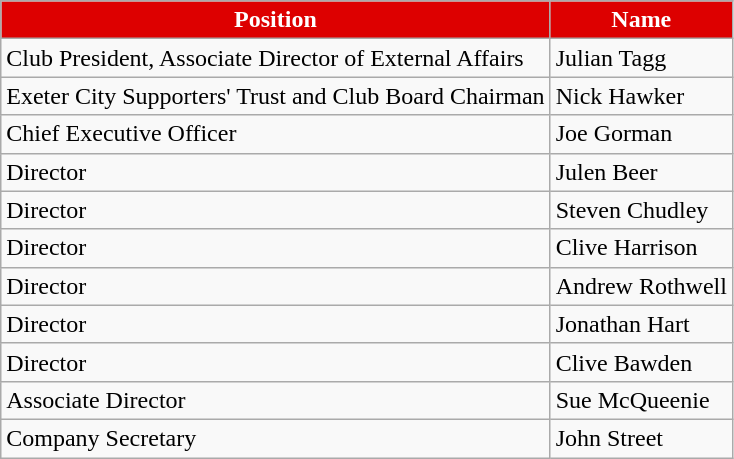<table class="wikitable">
<tr>
<th style="background-color:#DD0000; color:white;;" scope="col">Position</th>
<th style="background-color:#DD0000; color:white;;" scope="col">Name</th>
</tr>
<tr>
<td>Club President, Associate Director of External Affairs</td>
<td>Julian Tagg</td>
</tr>
<tr>
<td>Exeter City Supporters' Trust and Club Board Chairman</td>
<td>Nick Hawker</td>
</tr>
<tr>
<td>Chief Executive Officer</td>
<td>Joe Gorman</td>
</tr>
<tr>
<td>Director</td>
<td>Julen Beer</td>
</tr>
<tr>
<td>Director</td>
<td>Steven Chudley</td>
</tr>
<tr>
<td>Director</td>
<td>Clive Harrison</td>
</tr>
<tr>
<td>Director</td>
<td>Andrew Rothwell</td>
</tr>
<tr>
<td>Director</td>
<td>Jonathan Hart</td>
</tr>
<tr>
<td>Director</td>
<td>Clive Bawden</td>
</tr>
<tr>
<td>Associate Director</td>
<td>Sue McQueenie</td>
</tr>
<tr>
<td>Company Secretary</td>
<td>John Street</td>
</tr>
</table>
